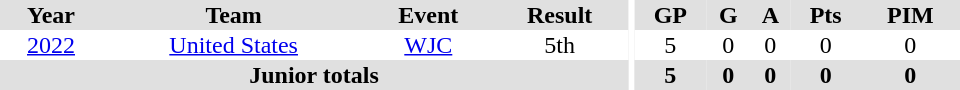<table border="0" cellpadding="1" cellspacing="0" ID="Table3" style="text-align:center; width:40em;">
<tr bgcolor="#e0e0e0">
<th>Year</th>
<th>Team</th>
<th>Event</th>
<th>Result</th>
<th rowspan="98" bgcolor="#ffffff"></th>
<th>GP</th>
<th>G</th>
<th>A</th>
<th>Pts</th>
<th>PIM</th>
</tr>
<tr>
<td><a href='#'>2022</a></td>
<td><a href='#'>United States</a></td>
<td><a href='#'>WJC</a></td>
<td>5th</td>
<td>5</td>
<td>0</td>
<td>0</td>
<td>0</td>
<td>0</td>
</tr>
<tr bgcolor="#e0e0e0">
<th colspan="4">Junior totals</th>
<th>5</th>
<th>0</th>
<th>0</th>
<th>0</th>
<th>0</th>
</tr>
</table>
